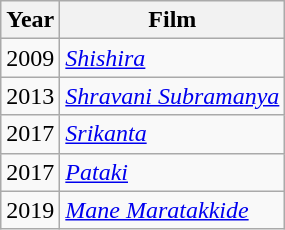<table class="wikitable sortable">
<tr>
<th>Year</th>
<th>Film</th>
</tr>
<tr>
<td>2009</td>
<td><a href='#'><em>Shishira</em></a></td>
</tr>
<tr>
<td>2013</td>
<td><em><a href='#'>Shravani Subramanya</a></em></td>
</tr>
<tr>
<td>2017</td>
<td><a href='#'><em>Srikanta</em></a></td>
</tr>
<tr>
<td>2017</td>
<td><a href='#'><em>Pataki</em></a></td>
</tr>
<tr>
<td>2019</td>
<td><em><a href='#'>Mane Maratakkide</a></em></td>
</tr>
</table>
